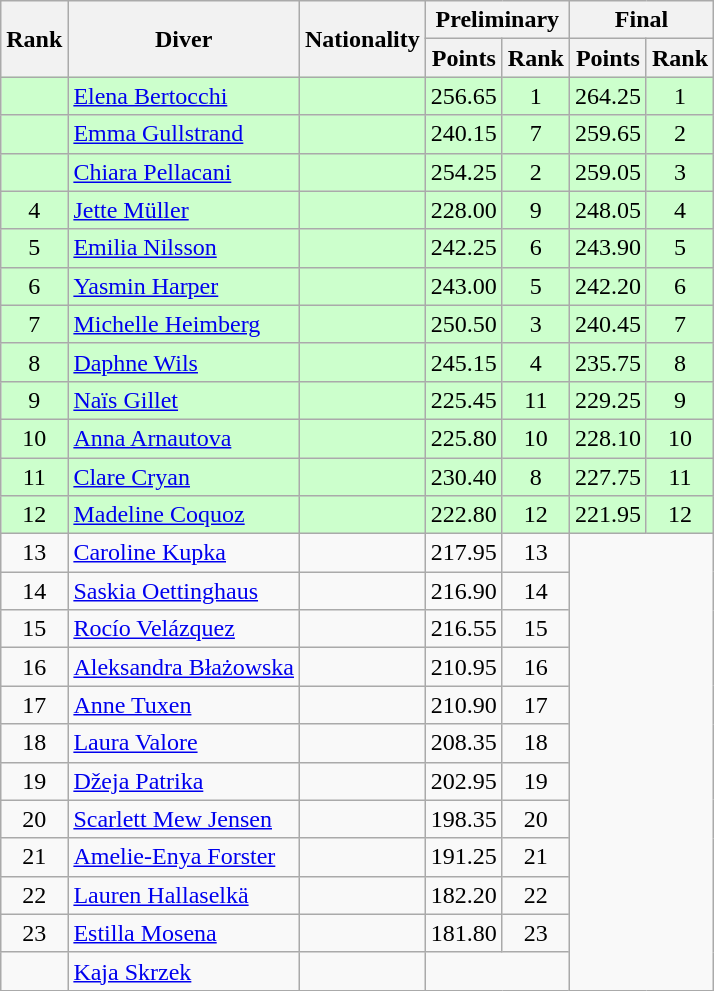<table class="wikitable sortable" style="text-align:center">
<tr>
<th rowspan=2>Rank</th>
<th rowspan=2>Diver</th>
<th rowspan=2>Nationality</th>
<th colspan=2>Preliminary</th>
<th colspan=2>Final</th>
</tr>
<tr>
<th>Points</th>
<th>Rank</th>
<th>Points</th>
<th>Rank</th>
</tr>
<tr bgcolor=ccffcc>
<td></td>
<td align=left><a href='#'>Elena Bertocchi</a></td>
<td align=left></td>
<td>256.65</td>
<td>1</td>
<td>264.25</td>
<td>1</td>
</tr>
<tr bgcolor=ccffcc>
<td></td>
<td align=left><a href='#'>Emma Gullstrand</a></td>
<td align=left></td>
<td>240.15</td>
<td>7</td>
<td>259.65</td>
<td>2</td>
</tr>
<tr bgcolor=ccffcc>
<td></td>
<td align=left><a href='#'>Chiara Pellacani</a></td>
<td align=left></td>
<td>254.25</td>
<td>2</td>
<td>259.05</td>
<td>3</td>
</tr>
<tr bgcolor=ccffcc>
<td>4</td>
<td align=left><a href='#'>Jette Müller</a></td>
<td align=left></td>
<td>228.00</td>
<td>9</td>
<td>248.05</td>
<td>4</td>
</tr>
<tr bgcolor=ccffcc>
<td>5</td>
<td align=left><a href='#'>Emilia Nilsson</a></td>
<td align=left></td>
<td>242.25</td>
<td>6</td>
<td>243.90</td>
<td>5</td>
</tr>
<tr bgcolor=ccffcc>
<td>6</td>
<td align=left><a href='#'>Yasmin Harper</a></td>
<td align=left></td>
<td>243.00</td>
<td>5</td>
<td>242.20</td>
<td>6</td>
</tr>
<tr bgcolor=ccffcc>
<td>7</td>
<td align=left><a href='#'>Michelle Heimberg</a></td>
<td align=left></td>
<td>250.50</td>
<td>3</td>
<td>240.45</td>
<td>7</td>
</tr>
<tr bgcolor=ccffcc>
<td>8</td>
<td align=left><a href='#'>Daphne Wils</a></td>
<td align=left></td>
<td>245.15</td>
<td>4</td>
<td>235.75</td>
<td>8</td>
</tr>
<tr bgcolor=ccffcc>
<td>9</td>
<td align=left><a href='#'>Naïs Gillet</a></td>
<td align=left></td>
<td>225.45</td>
<td>11</td>
<td>229.25</td>
<td>9</td>
</tr>
<tr bgcolor=ccffcc>
<td>10</td>
<td align=left><a href='#'>Anna Arnautova</a></td>
<td align=left></td>
<td>225.80</td>
<td>10</td>
<td>228.10</td>
<td>10</td>
</tr>
<tr bgcolor=ccffcc>
<td>11</td>
<td align=left><a href='#'>Clare Cryan</a></td>
<td align=left></td>
<td>230.40</td>
<td>8</td>
<td>227.75</td>
<td>11</td>
</tr>
<tr bgcolor=ccffcc>
<td>12</td>
<td align=left><a href='#'>Madeline Coquoz</a></td>
<td align=left></td>
<td>222.80</td>
<td>12</td>
<td>221.95</td>
<td>12</td>
</tr>
<tr>
<td>13</td>
<td align=left><a href='#'>Caroline Kupka</a></td>
<td align=left></td>
<td>217.95</td>
<td>13</td>
<td colspan=2 rowspan=12></td>
</tr>
<tr>
<td>14</td>
<td align=left><a href='#'>Saskia Oettinghaus</a></td>
<td align=left></td>
<td>216.90</td>
<td>14</td>
</tr>
<tr>
<td>15</td>
<td align=left><a href='#'>Rocío Velázquez</a></td>
<td align=left></td>
<td>216.55</td>
<td>15</td>
</tr>
<tr>
<td>16</td>
<td align=left><a href='#'>Aleksandra Błażowska</a></td>
<td align=left></td>
<td>210.95</td>
<td>16</td>
</tr>
<tr>
<td>17</td>
<td align=left><a href='#'>Anne Tuxen</a></td>
<td align=left></td>
<td>210.90</td>
<td>17</td>
</tr>
<tr>
<td>18</td>
<td align=left><a href='#'>Laura Valore</a></td>
<td align=left></td>
<td>208.35</td>
<td>18</td>
</tr>
<tr>
<td>19</td>
<td align=left><a href='#'>Džeja Patrika</a></td>
<td align=left></td>
<td>202.95</td>
<td>19</td>
</tr>
<tr>
<td>20</td>
<td align=left><a href='#'>Scarlett Mew Jensen</a></td>
<td align=left></td>
<td>198.35</td>
<td>20</td>
</tr>
<tr>
<td>21</td>
<td align=left><a href='#'>Amelie-Enya Forster</a></td>
<td align=left></td>
<td>191.25</td>
<td>21</td>
</tr>
<tr>
<td>22</td>
<td align=left><a href='#'>Lauren Hallaselkä</a></td>
<td align=left></td>
<td>182.20</td>
<td>22</td>
</tr>
<tr>
<td>23</td>
<td align=left><a href='#'>Estilla Mosena</a></td>
<td align=left></td>
<td>181.80</td>
<td>23</td>
</tr>
<tr>
<td></td>
<td align=left><a href='#'>Kaja Skrzek</a></td>
<td align=left></td>
<td colspan=2></td>
</tr>
</table>
